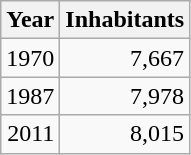<table cellspacing="0" cellpadding="0">
<tr>
<td valign="top"><br><table class="wikitable sortable zebra hintergrundfarbe5">
<tr>
<th>Year</th>
<th>Inhabitants</th>
</tr>
<tr align="right">
<td>1970</td>
<td>7,667</td>
</tr>
<tr align="right">
<td>1987</td>
<td>7,978</td>
</tr>
<tr align="right">
<td>2011</td>
<td>8,015</td>
</tr>
</table>
</td>
</tr>
</table>
